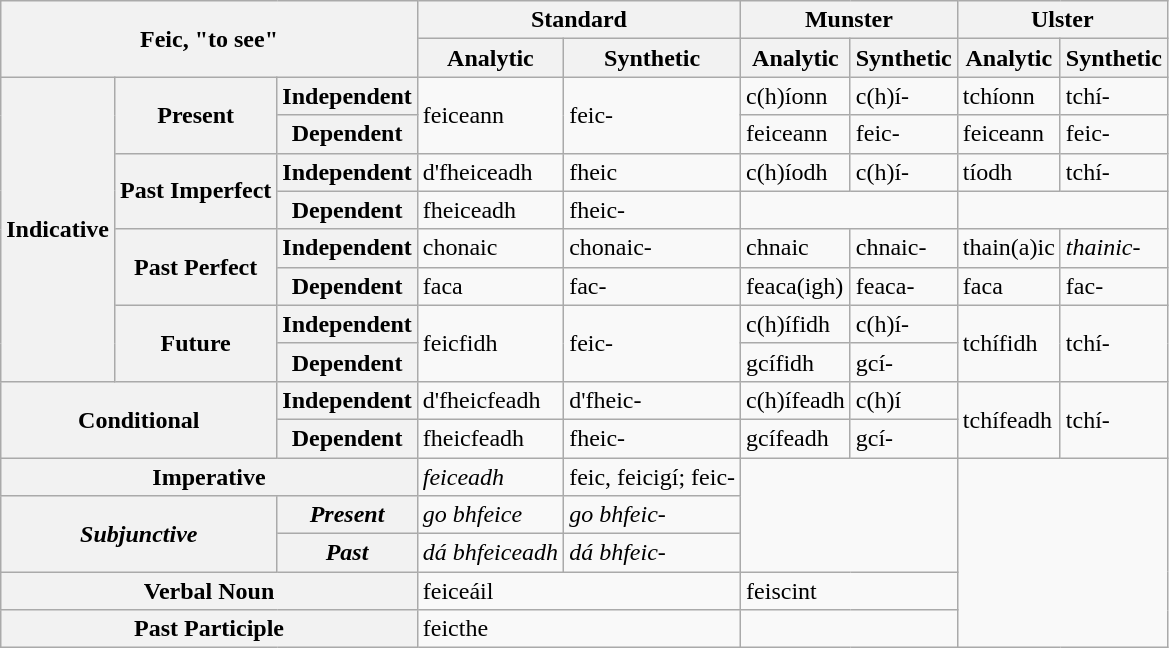<table class="wikitable mw-collapsible">
<tr>
<th colspan="3" rowspan="2">Feic, "to see"</th>
<th colspan="2">Standard</th>
<th colspan="2">Munster</th>
<th colspan="2">Ulster</th>
</tr>
<tr>
<th>Analytic</th>
<th>Synthetic</th>
<th>Analytic</th>
<th>Synthetic</th>
<th>Analytic</th>
<th>Synthetic</th>
</tr>
<tr>
<th rowspan="8">Indicative</th>
<th rowspan="2">Present</th>
<th>Independent</th>
<td rowspan="2">feiceann</td>
<td rowspan="2">feic-</td>
<td>c(h)íonn</td>
<td>c(h)í-</td>
<td>tchíonn</td>
<td>tchí-</td>
</tr>
<tr>
<th>Dependent</th>
<td>feiceann</td>
<td>feic-</td>
<td>feiceann</td>
<td>feic-</td>
</tr>
<tr>
<th rowspan="2">Past Imperfect</th>
<th>Independent</th>
<td>d'fheiceadh</td>
<td>fheic</td>
<td>c(h)íodh</td>
<td>c(h)í-</td>
<td>tíodh</td>
<td>tchí-</td>
</tr>
<tr>
<th>Dependent</th>
<td>fheiceadh</td>
<td>fheic-</td>
<td colspan="2"></td>
<td colspan="2"></td>
</tr>
<tr>
<th rowspan="2">Past Perfect</th>
<th>Independent</th>
<td>chonaic</td>
<td>chonaic-</td>
<td>chnaic</td>
<td>chnaic-</td>
<td>thain(a)ic</td>
<td><em>thainic</em>-</td>
</tr>
<tr>
<th>Dependent</th>
<td>faca</td>
<td>fac-</td>
<td>feaca(igh)</td>
<td>feaca-</td>
<td>faca</td>
<td>fac-</td>
</tr>
<tr>
<th rowspan="2">Future</th>
<th>Independent</th>
<td rowspan="2">feicfidh</td>
<td rowspan="2">feic-</td>
<td>c(h)ífidh</td>
<td>c(h)í-</td>
<td rowspan="2">tchífidh</td>
<td rowspan="2">tchí-</td>
</tr>
<tr>
<th>Dependent</th>
<td>gcífidh</td>
<td>gcí-</td>
</tr>
<tr>
<th colspan="2" rowspan="2">Conditional</th>
<th>Independent</th>
<td>d'fheicfeadh</td>
<td>d'fheic-</td>
<td>c(h)ífeadh</td>
<td>c(h)í</td>
<td rowspan="2">tchífeadh</td>
<td rowspan="2">tchí-</td>
</tr>
<tr>
<th>Dependent</th>
<td>fheicfeadh</td>
<td>fheic-</td>
<td>gcífeadh</td>
<td>gcí-</td>
</tr>
<tr>
<th colspan="3">Imperative</th>
<td><em>feiceadh</em></td>
<td>feic, feicigí; feic-</td>
<td colspan="2" rowspan="3"></td>
<td colspan="2" rowspan="5"></td>
</tr>
<tr>
<th colspan="2" rowspan="2"><em>Subjunctive</em></th>
<th><em>Present</em></th>
<td><em>go bhfeice</em></td>
<td><em>go bhfeic-</em></td>
</tr>
<tr>
<th><em>Past</em></th>
<td><em>dá bhfeiceadh</em></td>
<td><em>dá bhfeic-</em></td>
</tr>
<tr>
<th colspan="3">Verbal Noun</th>
<td colspan="2">feiceáil</td>
<td colspan="2">feiscint</td>
</tr>
<tr>
<th colspan="3">Past Participle</th>
<td colspan="2">feicthe</td>
<td colspan="2"></td>
</tr>
</table>
